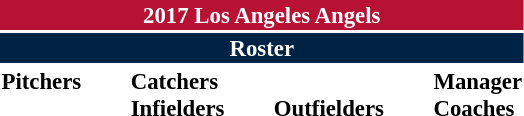<table class="toccolours" style="font-size: 95%;">
<tr>
<th colspan="10" style="background-color: #B71234; color: white; text-align: center;">2017 Los Angeles Angels</th>
</tr>
<tr>
<td colspan="10" style="background-color:#002244; color: white; text-align: center;"><strong>Roster</strong></td>
</tr>
<tr>
<td valign="top"><strong>Pitchers</strong><br>





























</td>
<td width="25px"></td>
<td valign="top"><strong>Catchers</strong><br>


<strong>Infielders</strong>











</td>
<td width="25px"></td>
<td valign="top"><br><strong>Outfielders</strong>








</td>
<td width="25px"></td>
<td valign="top"><strong>Manager</strong><br>
<strong>Coaches</strong>
 
 
 
 
 
 
 
 
 
 </td>
</tr>
</table>
